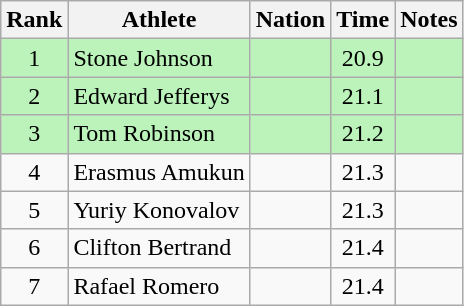<table class="wikitable sortable" style="text-align:center">
<tr>
<th>Rank</th>
<th>Athlete</th>
<th>Nation</th>
<th>Time</th>
<th>Notes</th>
</tr>
<tr bgcolor=bbf3bb>
<td>1</td>
<td align=left>Stone Johnson</td>
<td align=left></td>
<td>20.9</td>
<td></td>
</tr>
<tr bgcolor=bbf3bb>
<td>2</td>
<td align=left>Edward Jefferys</td>
<td align=left></td>
<td>21.1</td>
<td></td>
</tr>
<tr bgcolor=bbf3bb>
<td>3</td>
<td align=left>Tom Robinson</td>
<td align=left></td>
<td>21.2</td>
<td></td>
</tr>
<tr>
<td>4</td>
<td align=left>Erasmus Amukun</td>
<td align=left></td>
<td>21.3</td>
<td></td>
</tr>
<tr>
<td>5</td>
<td align=left>Yuriy Konovalov</td>
<td align=left></td>
<td>21.3</td>
<td></td>
</tr>
<tr>
<td>6</td>
<td align=left>Clifton Bertrand</td>
<td align=left></td>
<td>21.4</td>
<td></td>
</tr>
<tr>
<td>7</td>
<td align=left>Rafael Romero</td>
<td align=left></td>
<td>21.4</td>
<td></td>
</tr>
</table>
